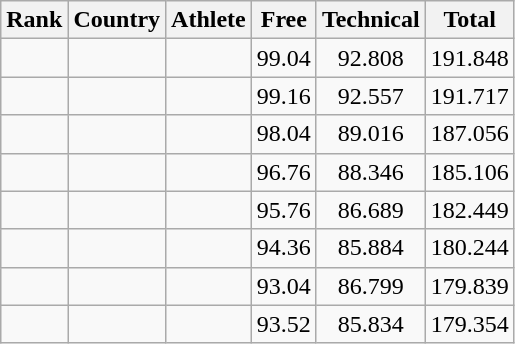<table class="wikitable sortable" style="text-align:center">
<tr>
<th>Rank</th>
<th>Country</th>
<th>Athlete</th>
<th>Free</th>
<th>Technical</th>
<th>Total</th>
</tr>
<tr>
<td></td>
<td align=left></td>
<td></td>
<td>99.04</td>
<td>92.808</td>
<td>191.848</td>
</tr>
<tr>
<td></td>
<td align=left></td>
<td></td>
<td>99.16</td>
<td>92.557</td>
<td>191.717</td>
</tr>
<tr>
<td></td>
<td align=left></td>
<td></td>
<td>98.04</td>
<td>89.016</td>
<td>187.056</td>
</tr>
<tr>
<td></td>
<td align=left></td>
<td></td>
<td>96.76</td>
<td>88.346</td>
<td>185.106</td>
</tr>
<tr>
<td></td>
<td align=left></td>
<td></td>
<td>95.76</td>
<td>86.689</td>
<td>182.449</td>
</tr>
<tr>
<td></td>
<td align=left></td>
<td></td>
<td>94.36</td>
<td>85.884</td>
<td>180.244</td>
</tr>
<tr>
<td></td>
<td align=left></td>
<td></td>
<td>93.04</td>
<td>86.799</td>
<td>179.839</td>
</tr>
<tr>
<td></td>
<td align=left></td>
<td></td>
<td>93.52</td>
<td>85.834</td>
<td>179.354</td>
</tr>
</table>
